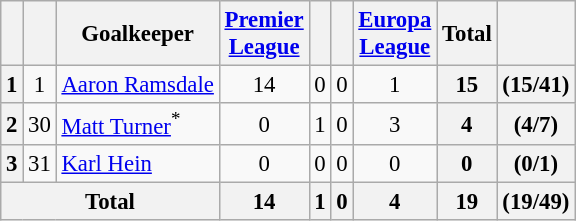<table class="wikitable sortable" style="text-align:center; font-size:95%;">
<tr>
<th></th>
<th></th>
<th>Goalkeeper</th>
<th><a href='#'>Premier<br>League</a></th>
<th></th>
<th></th>
<th><a href='#'>Europa<br>League</a></th>
<th>Total</th>
<th></th>
</tr>
<tr>
<th>1</th>
<td>1</td>
<td style="text-align:left;" data-sort-value="Rams"> <a href='#'>Aaron Ramsdale</a></td>
<td>14</td>
<td>0</td>
<td>0</td>
<td>1</td>
<th>15</th>
<th> (15/41)</th>
</tr>
<tr>
<th>2</th>
<td>30</td>
<td style="text-align:left;" data-sort-value="Turn"> <a href='#'>Matt Turner</a><sup>*</sup></td>
<td>0</td>
<td>1</td>
<td>0</td>
<td>3</td>
<th>4</th>
<th> (4/7)</th>
</tr>
<tr>
<th>3</th>
<td>31</td>
<td style="text-align:left;" data-sort-value="Hein"> <a href='#'>Karl Hein</a></td>
<td>0</td>
<td>0</td>
<td>0</td>
<td>0</td>
<th>0</th>
<th> (0/1)</th>
</tr>
<tr>
<th colspan="3">Total</th>
<th>14</th>
<th>1</th>
<th>0</th>
<th>4</th>
<th>19</th>
<th> (19/49)</th>
</tr>
</table>
